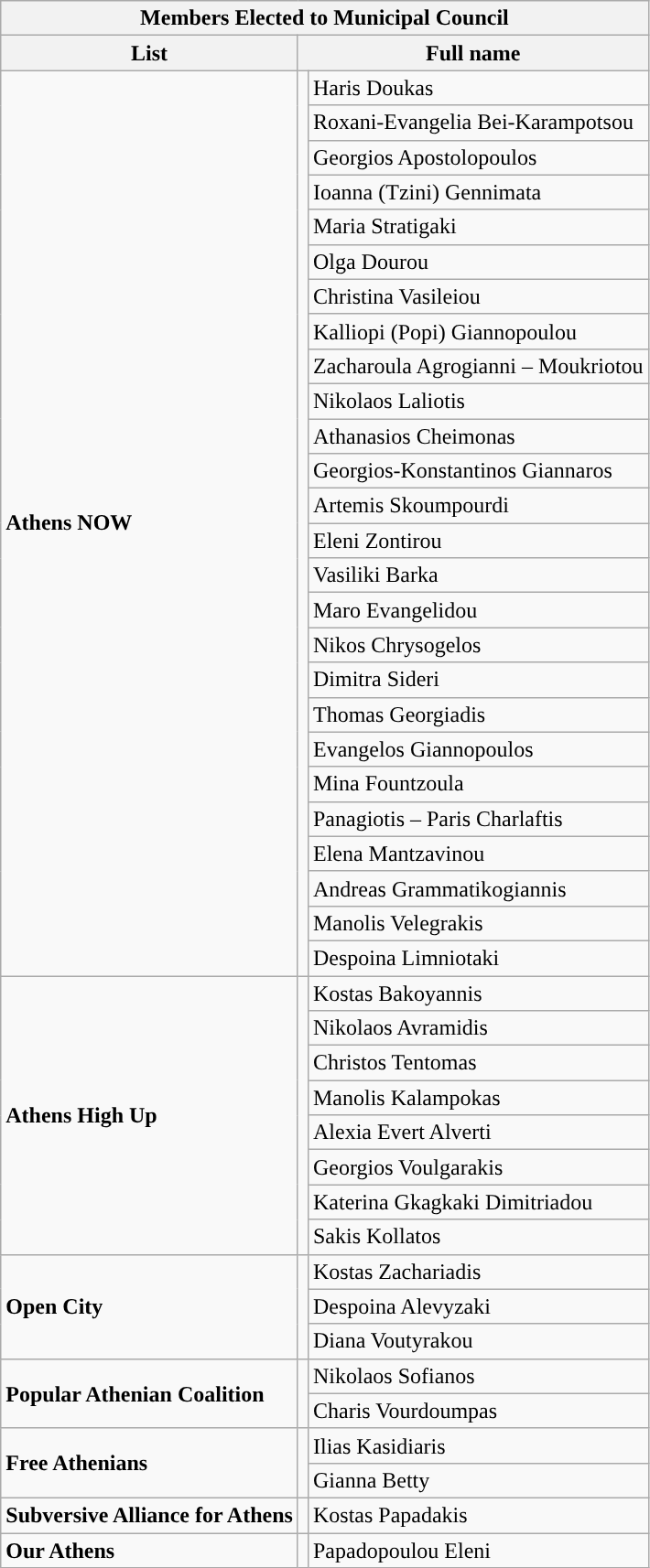<table class="wikitable">
<tr>
<th colspan="3">Members Elected to Municipal Council</th>
</tr>
<tr>
<th>List</th>
<th colspan="2">Full name</th>
</tr>
<tr>
<td rowspan="26"><strong>Athens NOW</strong></td>
<td rowspan="26"></td>
<td>Haris Doukas</td>
</tr>
<tr>
<td>Roxani-Evangelia Bei-Karampotsou</td>
</tr>
<tr>
<td>Georgios Apostolopoulos</td>
</tr>
<tr>
<td>Ioanna (Tzini) Gennimata</td>
</tr>
<tr>
<td>Maria Stratigaki</td>
</tr>
<tr>
<td>Olga Dourou</td>
</tr>
<tr>
<td>Christina Vasileiou</td>
</tr>
<tr>
<td>Kalliopi (Popi) Giannopoulou</td>
</tr>
<tr>
<td>Zacharoula Agrogianni – Moukriotou</td>
</tr>
<tr>
<td>Nikolaos Laliotis</td>
</tr>
<tr>
<td>Athanasios Cheimonas</td>
</tr>
<tr>
<td>Georgios-Konstantinos Giannaros</td>
</tr>
<tr>
<td>Artemis Skoumpourdi</td>
</tr>
<tr>
<td>Eleni Zontirou</td>
</tr>
<tr>
<td>Vasiliki Barka</td>
</tr>
<tr>
<td>Maro Evangelidou</td>
</tr>
<tr>
<td>Nikos Chrysogelos</td>
</tr>
<tr>
<td>Dimitra Sideri</td>
</tr>
<tr>
<td>Thomas Georgiadis</td>
</tr>
<tr>
<td>Evangelos Giannopoulos</td>
</tr>
<tr>
<td>Mina Fountzoula</td>
</tr>
<tr>
<td>Panagiotis – Paris Charlaftis</td>
</tr>
<tr>
<td>Elena Mantzavinou</td>
</tr>
<tr>
<td>Andreas Grammatikogiannis</td>
</tr>
<tr>
<td>Manolis Velegrakis</td>
</tr>
<tr>
<td>Despoina Limniotaki</td>
</tr>
<tr>
<td rowspan="8"><strong>Athens High Up</strong></td>
<td rowspan="8"></td>
<td>Kostas Bakoyannis</td>
</tr>
<tr>
<td>Nikolaos Avramidis</td>
</tr>
<tr>
<td>Christos Tentomas</td>
</tr>
<tr>
<td>Manolis Kalampokas</td>
</tr>
<tr>
<td>Alexia Evert Alverti</td>
</tr>
<tr>
<td>Georgios Voulgarakis</td>
</tr>
<tr>
<td>Katerina Gkagkaki Dimitriadou</td>
</tr>
<tr>
<td>Sakis Kollatos</td>
</tr>
<tr>
<td rowspan="3"><strong>Open City</strong></td>
<td rowspan="3"></td>
<td>Kostas Zachariadis</td>
</tr>
<tr>
<td>Despoina Alevyzaki</td>
</tr>
<tr>
<td>Diana Voutyrakou</td>
</tr>
<tr>
<td rowspan="2"><strong>Popular Athenian Coalition</strong></td>
<td rowspan="2"></td>
<td>Nikolaos Sofianos</td>
</tr>
<tr>
<td>Charis Vourdoumpas</td>
</tr>
<tr>
<td rowspan="2"><strong>Free Athenians</strong></td>
<td rowspan="2"></td>
<td>Ilias Kasidiaris</td>
</tr>
<tr>
<td>Gianna Betty</td>
</tr>
<tr>
<td><strong>Subversive Alliance for Athens</strong></td>
<td></td>
<td>Kostas Papadakis</td>
</tr>
<tr>
<td><strong>Our Athens</strong></td>
<td></td>
<td>Papadopoulou Eleni</td>
</tr>
</table>
